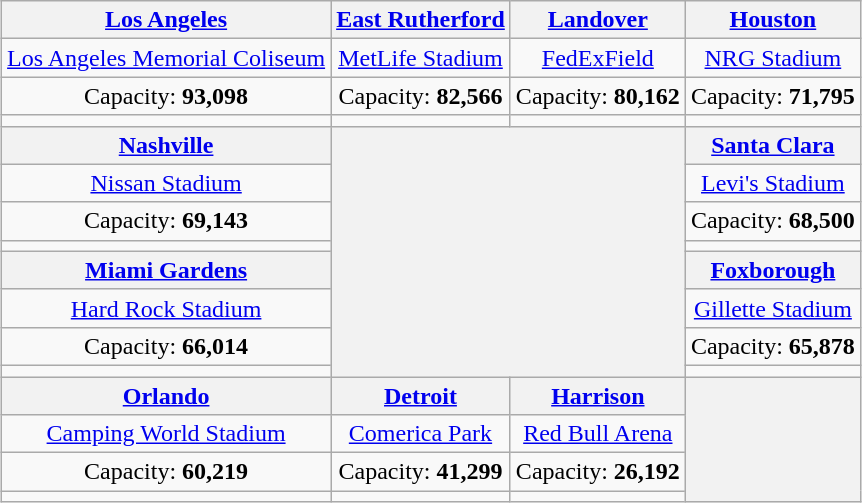<table class="wikitable" style="margin:0.5em auto; text-align:center">
<tr>
<th><a href='#'>Los Angeles</a></th>
<th><a href='#'>East Rutherford</a></th>
<th><a href='#'>Landover</a></th>
<th><a href='#'>Houston</a></th>
</tr>
<tr>
<td><a href='#'>Los Angeles Memorial Coliseum</a></td>
<td><a href='#'>MetLife Stadium</a></td>
<td><a href='#'>FedExField</a></td>
<td><a href='#'>NRG Stadium</a></td>
</tr>
<tr>
<td>Capacity: <strong>93,098</strong></td>
<td>Capacity: <strong>82,566</strong></td>
<td>Capacity: <strong>80,162</strong></td>
<td>Capacity: <strong>71,795</strong></td>
</tr>
<tr>
<td></td>
<td></td>
<td></td>
<td></td>
</tr>
<tr>
<th><a href='#'>Nashville</a></th>
<th colspan="2" rowspan="8"><br></th>
<th><a href='#'>Santa Clara</a></th>
</tr>
<tr>
<td><a href='#'>Nissan Stadium</a></td>
<td><a href='#'>Levi's Stadium</a></td>
</tr>
<tr>
<td>Capacity: <strong>69,143</strong></td>
<td>Capacity: <strong>68,500</strong></td>
</tr>
<tr>
<td></td>
<td></td>
</tr>
<tr>
<th><a href='#'>Miami Gardens</a></th>
<th><a href='#'>Foxborough</a></th>
</tr>
<tr>
<td><a href='#'>Hard Rock Stadium</a></td>
<td><a href='#'>Gillette Stadium</a></td>
</tr>
<tr>
<td>Capacity: <strong>66,014</strong></td>
<td>Capacity: <strong>65,878</strong></td>
</tr>
<tr>
<td></td>
<td></td>
</tr>
<tr>
<th><a href='#'>Orlando</a></th>
<th><a href='#'>Detroit</a></th>
<th><a href='#'>Harrison</a></th>
<th rowspan="4"></th>
</tr>
<tr>
<td><a href='#'>Camping World Stadium</a></td>
<td><a href='#'>Comerica Park</a></td>
<td><a href='#'>Red Bull Arena</a></td>
</tr>
<tr>
<td>Capacity: <strong>60,219</strong></td>
<td>Capacity: <strong>41,299</strong></td>
<td>Capacity: <strong>26,192</strong></td>
</tr>
<tr>
<td></td>
<td></td>
<td></td>
</tr>
</table>
